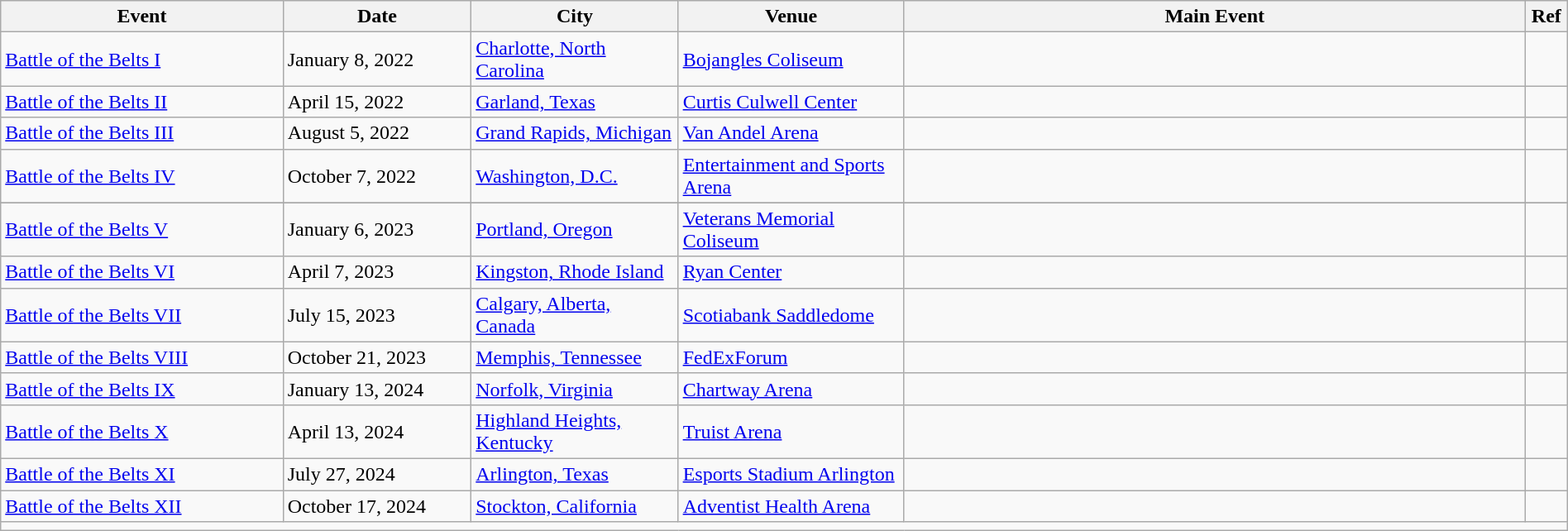<table class="wikitable" width="100%">
<tr>
<th width="15%">Event</th>
<th width="10%">Date</th>
<th width="11%">City</th>
<th width="12%">Venue</th>
<th width="33%">Main Event</th>
<th width="1%">Ref</th>
</tr>
<tr>
<td><a href='#'>Battle of the Belts I</a></td>
<td>January 8, 2022</td>
<td><a href='#'>Charlotte, North Carolina</a></td>
<td><a href='#'>Bojangles Coliseum</a></td>
<td></td>
<td></td>
</tr>
<tr>
<td><a href='#'>Battle of the Belts II</a></td>
<td>April 15, 2022<br></td>
<td><a href='#'>Garland, Texas</a></td>
<td><a href='#'>Curtis Culwell Center</a></td>
<td></td>
<td></td>
</tr>
<tr>
<td><a href='#'>Battle of the Belts III</a></td>
<td>August 5, 2022<br></td>
<td><a href='#'>Grand Rapids, Michigan</a></td>
<td><a href='#'>Van Andel Arena</a></td>
<td></td>
<td></td>
</tr>
<tr>
<td><a href='#'>Battle of the Belts IV</a></td>
<td>October 7, 2022</td>
<td><a href='#'>Washington, D.C.</a></td>
<td><a href='#'>Entertainment and Sports Arena</a></td>
<td></td>
<td></td>
</tr>
<tr>
</tr>
<tr>
<td><a href='#'>Battle of the Belts V</a></td>
<td>January 6, 2023</td>
<td><a href='#'>Portland, Oregon</a></td>
<td><a href='#'>Veterans Memorial Coliseum</a></td>
<td></td>
<td></td>
</tr>
<tr>
<td><a href='#'>Battle of the Belts VI</a></td>
<td>April 7, 2023</td>
<td><a href='#'>Kingston, Rhode Island</a></td>
<td><a href='#'>Ryan Center</a></td>
<td></td>
<td></td>
</tr>
<tr>
<td><a href='#'>Battle of the Belts VII</a></td>
<td>July 15, 2023</td>
<td><a href='#'>Calgary, Alberta, Canada</a></td>
<td><a href='#'>Scotiabank Saddledome</a></td>
<td></td>
<td></td>
</tr>
<tr>
<td><a href='#'>Battle of the Belts VIII</a></td>
<td>October 21, 2023</td>
<td><a href='#'>Memphis, Tennessee</a></td>
<td><a href='#'>FedExForum</a></td>
<td></td>
<td></td>
</tr>
<tr>
<td><a href='#'>Battle of the Belts IX</a></td>
<td>January 13, 2024</td>
<td><a href='#'>Norfolk, Virginia</a></td>
<td><a href='#'>Chartway Arena</a></td>
<td></td>
<td></td>
</tr>
<tr>
<td><a href='#'>Battle of the Belts X</a></td>
<td>April 13, 2024</td>
<td><a href='#'>Highland Heights, Kentucky</a></td>
<td><a href='#'>Truist Arena</a></td>
<td></td>
<td></td>
</tr>
<tr>
<td><a href='#'>Battle of the Belts XI</a></td>
<td>July 27, 2024</td>
<td><a href='#'>Arlington, Texas</a></td>
<td><a href='#'>Esports Stadium Arlington</a></td>
<td></td>
<td></td>
</tr>
<tr>
<td><a href='#'>Battle of the Belts XII</a></td>
<td>October 17, 2024<br></td>
<td><a href='#'>Stockton, California</a></td>
<td><a href='#'>Adventist Health Arena</a></td>
<td></td>
<td></td>
</tr>
<tr>
<td colspan="6"></td>
</tr>
</table>
